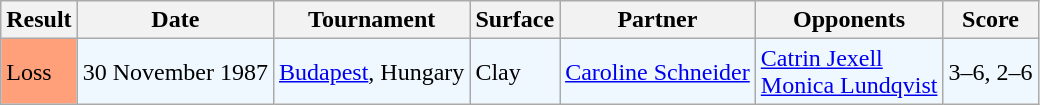<table class="wikitable">
<tr>
<th>Result</th>
<th>Date</th>
<th>Tournament</th>
<th>Surface</th>
<th>Partner</th>
<th>Opponents</th>
<th>Score</th>
</tr>
<tr style="background:#f0f8ff;">
<td style="background:#ffa07a;">Loss</td>
<td>30 November 1987</td>
<td><a href='#'>Budapest</a>, Hungary</td>
<td>Clay</td>
<td> <a href='#'>Caroline Schneider</a></td>
<td> <a href='#'>Catrin Jexell</a> <br>  <a href='#'>Monica Lundqvist</a></td>
<td>3–6, 2–6</td>
</tr>
</table>
